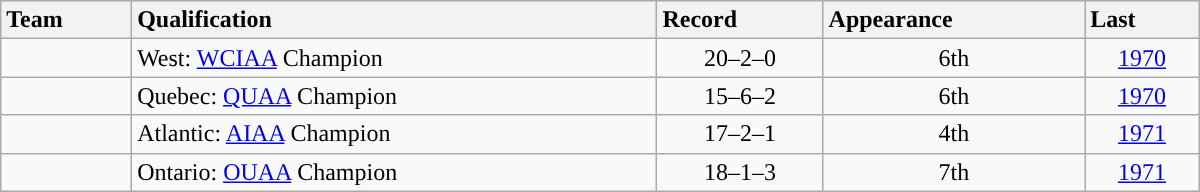<table class="wikitable sortable" style="text-align: center;" width=800>
<tr style="background:#efefef; text-align:center">
<th style="text-align:left">Team</th>
<th style="text-align:left">Qualification</th>
<th style="text-align:left">Record</th>
<th style="text-align:left">Appearance</th>
<th style="text-align:left">Last</th>
</tr>
<tr style="text-align:center">
<td style="text-align:left; "><a href='#'></a></td>
<td style="text-align:left">West: <a href='#'>WCIAA</a> Champion</td>
<td style="text-align:center">20–2–0</td>
<td style="text-align:center">6th</td>
<td style="text-align:center"><a href='#'>1970</a></td>
</tr>
<tr style="text-align:center">
<td style="text-align:left; "><a href='#'></a></td>
<td style="text-align:left">Quebec: <a href='#'>QUAA</a> Champion</td>
<td style="text-align:center">15–6–2</td>
<td style="text-align:center">6th</td>
<td style="text-align:center"><a href='#'>1970</a></td>
</tr>
<tr style="text-align:center">
<td style="text-align:left; "><a href='#'></a></td>
<td style="text-align:left">Atlantic: <a href='#'>AIAA</a> Champion</td>
<td style="text-align:center">17–2–1</td>
<td style="text-align:center">4th</td>
<td style="text-align:center"><a href='#'>1971</a></td>
</tr>
<tr style="text-align:center">
<td style="text-align:left; "><a href='#'></a></td>
<td style="text-align:left">Ontario: <a href='#'>OUAA</a> Champion</td>
<td style="text-align:center">18–1–3</td>
<td style="text-align:center">7th</td>
<td style="text-align:center"><a href='#'>1971</a></td>
</tr>
</table>
